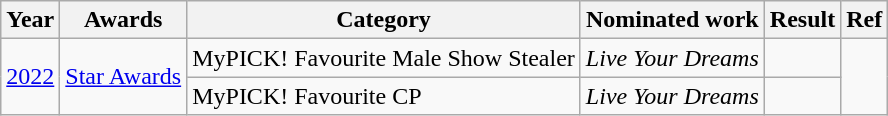<table class="wikitable sortable">
<tr>
<th>Year</th>
<th>Awards</th>
<th>Category</th>
<th>Nominated work</th>
<th>Result</th>
<th class="unsortable">Ref</th>
</tr>
<tr>
<td rowspan="2"><a href='#'>2022</a></td>
<td rowspan="2"><a href='#'>Star Awards</a></td>
<td>MyPICK! Favourite Male Show Stealer</td>
<td><em>Live Your Dreams</em></td>
<td></td>
<td rowspan="2"></td>
</tr>
<tr>
<td>MyPICK! Favourite CP</td>
<td><em>Live Your Dreams</em></td>
<td></td>
</tr>
</table>
